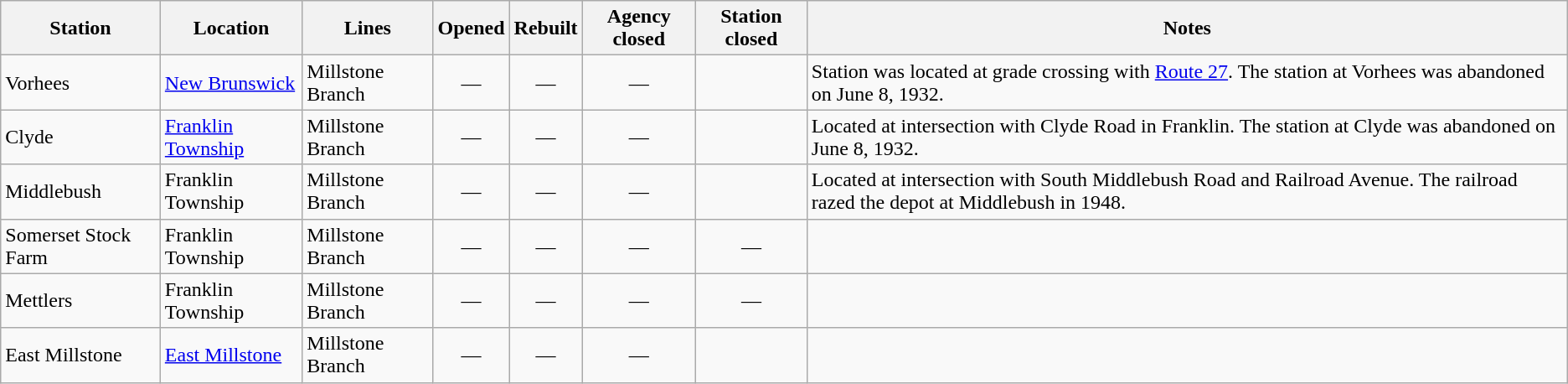<table class="wikitable sortable plainrowheaders">
<tr>
<th scope="col">Station</th>
<th scope="col" class="unsortable">Location</th>
<th scope="col" class="unsortable">Lines</th>
<th scope="col" data-sort-type="number">Opened</th>
<th scope="col" data-sort-type="number">Rebuilt</th>
<th scope="col" data-sort-type="number">Agency closed</th>
<th scope="col" data-sort-type="number">Station closed</th>
<th scope="col" class="unsortable">Notes</th>
</tr>
<tr>
<td>Vorhees</td>
<td><a href='#'>New Brunswick</a></td>
<td>Millstone Branch</td>
<td align=center>—</td>
<td align=center>—</td>
<td align=center>—</td>
<td align=center></td>
<td>Station was located at grade crossing with <a href='#'>Route 27</a>. The station at Vorhees was abandoned on June 8, 1932.</td>
</tr>
<tr>
<td>Clyde</td>
<td><a href='#'>Franklin Township</a></td>
<td>Millstone Branch</td>
<td align=center>—</td>
<td align=center>—</td>
<td align=center>—</td>
<td align=center></td>
<td>Located at intersection with Clyde Road in Franklin. The station at Clyde was abandoned on June 8, 1932.</td>
</tr>
<tr>
<td>Middlebush</td>
<td>Franklin Township</td>
<td>Millstone Branch</td>
<td align=center>—</td>
<td align=center>—</td>
<td align=center>—</td>
<td align=center></td>
<td>Located at intersection with South Middlebush Road and Railroad Avenue. The railroad razed the depot at Middlebush in 1948.</td>
</tr>
<tr>
<td>Somerset Stock Farm</td>
<td>Franklin Township</td>
<td>Millstone Branch</td>
<td align=center>—</td>
<td align=center>—</td>
<td align=center>—</td>
<td align=center>—</td>
<td></td>
</tr>
<tr>
<td>Mettlers</td>
<td>Franklin Township</td>
<td>Millstone Branch</td>
<td align=center>—</td>
<td align=center>—</td>
<td align=center>—</td>
<td align=center>—</td>
<td></td>
</tr>
<tr>
<td>East Millstone</td>
<td><a href='#'>East Millstone</a></td>
<td>Millstone Branch</td>
<td align=center>—</td>
<td align=center>—</td>
<td align=center>—</td>
<td align=center></td>
<td></td>
</tr>
</table>
